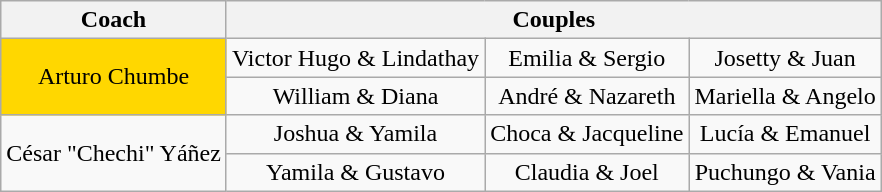<table class="wikitable" style="text-align: center; margin:auto; align: center">
<tr>
<th>Coach</th>
<th colspan=3>Couples</th>
</tr>
<tr>
<td style="background:gold" rowspan=2>Arturo Chumbe</td>
<td>Victor Hugo & Lindathay</td>
<td>Emilia & Sergio</td>
<td>Josetty & Juan</td>
</tr>
<tr>
<td>William & Diana</td>
<td>André & Nazareth</td>
<td>Mariella & Angelo</td>
</tr>
<tr>
<td rowspan=2>César "Chechi" Yáñez</td>
<td>Joshua & Yamila</td>
<td>Choca & Jacqueline</td>
<td>Lucía & Emanuel</td>
</tr>
<tr>
<td>Yamila & Gustavo</td>
<td>Claudia & Joel</td>
<td>Puchungo & Vania</td>
</tr>
</table>
